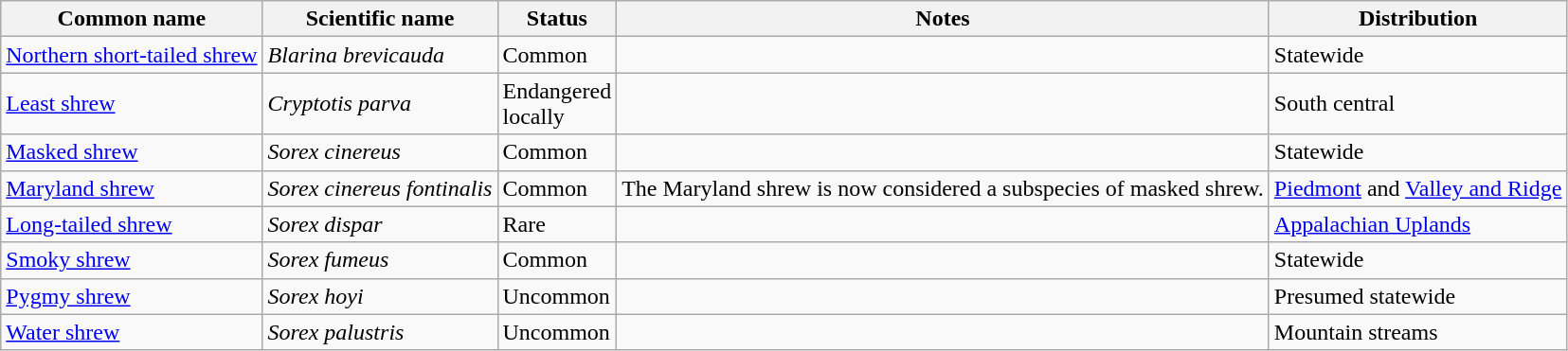<table class="wikitable">
<tr>
<th>Common name</th>
<th>Scientific name</th>
<th>Status</th>
<th>Notes</th>
<th>Distribution</th>
</tr>
<tr>
<td><a href='#'>Northern short-tailed shrew</a></td>
<td><em>Blarina brevicauda</em></td>
<td>Common</td>
<td></td>
<td>Statewide</td>
</tr>
<tr>
<td><a href='#'>Least shrew</a></td>
<td><em>Cryptotis parva</em></td>
<td>Endangered<br>locally</td>
<td></td>
<td>South central</td>
</tr>
<tr>
<td><a href='#'>Masked shrew</a></td>
<td><em>Sorex cinereus</em></td>
<td>Common</td>
<td></td>
<td>Statewide</td>
</tr>
<tr>
<td><a href='#'>Maryland shrew</a></td>
<td><em>Sorex cinereus fontinalis</em></td>
<td>Common</td>
<td>The Maryland shrew is now considered a subspecies of masked shrew.</td>
<td><a href='#'>Piedmont</a> and <a href='#'>Valley and Ridge</a></td>
</tr>
<tr>
<td><a href='#'>Long-tailed shrew</a></td>
<td><em>Sorex dispar</em></td>
<td>Rare</td>
<td></td>
<td><a href='#'>Appalachian Uplands</a></td>
</tr>
<tr>
<td><a href='#'>Smoky shrew</a></td>
<td><em>Sorex fumeus</em></td>
<td>Common</td>
<td></td>
<td>Statewide</td>
</tr>
<tr>
<td><a href='#'>Pygmy shrew</a></td>
<td><em>Sorex hoyi</em></td>
<td>Uncommon</td>
<td></td>
<td>Presumed statewide</td>
</tr>
<tr>
<td><a href='#'>Water shrew</a></td>
<td><em>Sorex palustris</em></td>
<td>Uncommon</td>
<td></td>
<td>Mountain streams</td>
</tr>
</table>
